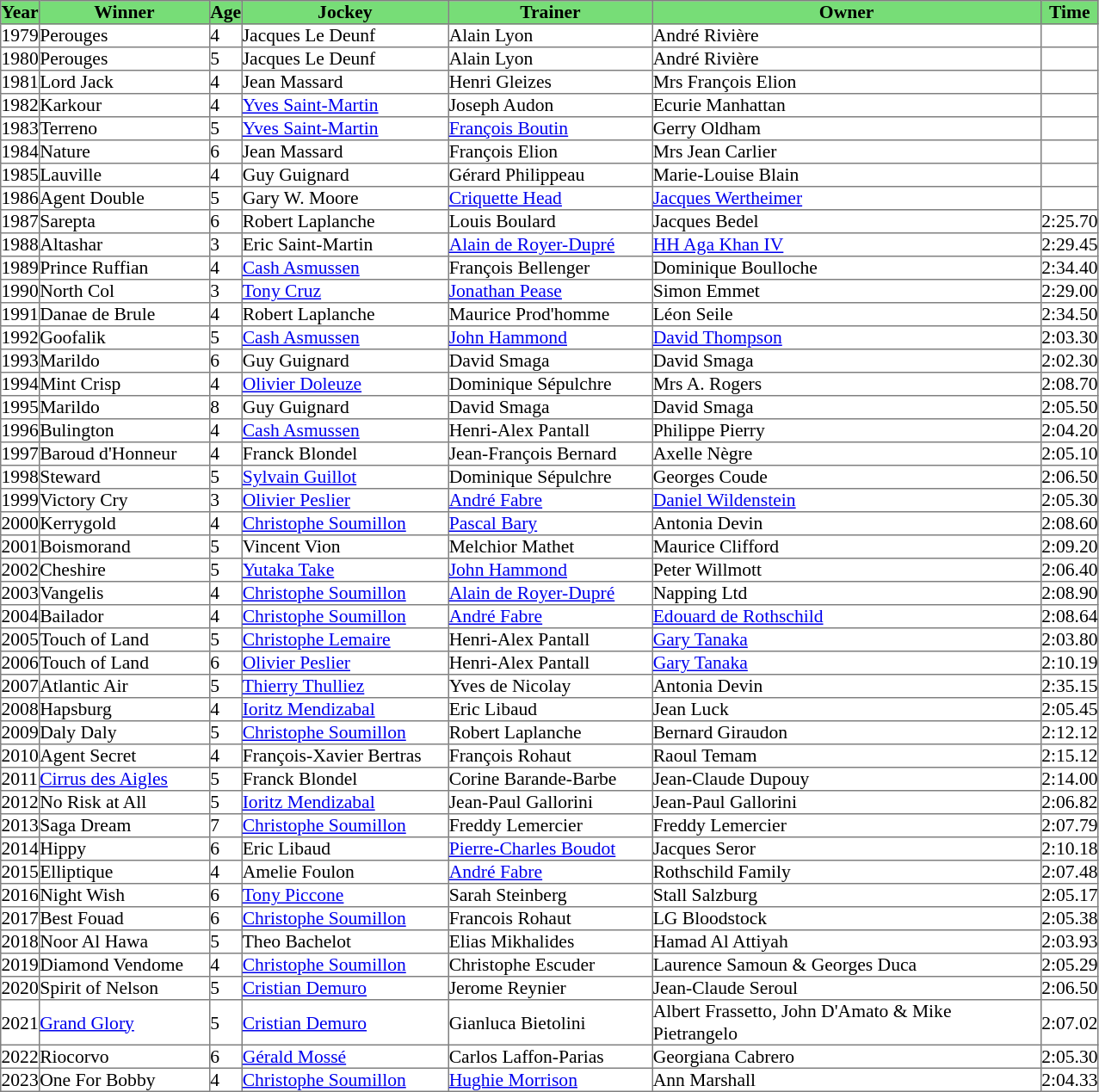<table class = "sortable" | border="1" cellpadding="0" style="border-collapse: collapse; font-size:90%">
<tr bgcolor="#77dd77" align="center">
<th>Year</th>
<th>Winner</th>
<th>Age</th>
<th>Jockey</th>
<th>Trainer</th>
<th>Owner</th>
<th>Time</th>
</tr>
<tr>
<td>1979</td>
<td width=131px>Perouges</td>
<td>4</td>
<td width=159px>Jacques Le Deunf</td>
<td width=157px>Alain Lyon</td>
<td width=300px>André Rivière</td>
<td></td>
</tr>
<tr>
<td>1980</td>
<td>Perouges</td>
<td>5</td>
<td>Jacques Le Deunf</td>
<td>Alain Lyon</td>
<td>André Rivière</td>
<td></td>
</tr>
<tr>
<td>1981</td>
<td>Lord Jack</td>
<td>4</td>
<td>Jean Massard</td>
<td>Henri Gleizes</td>
<td>Mrs François Elion</td>
<td></td>
</tr>
<tr>
<td>1982</td>
<td>Karkour</td>
<td>4</td>
<td><a href='#'>Yves Saint-Martin</a></td>
<td>Joseph Audon</td>
<td>Ecurie Manhattan</td>
<td></td>
</tr>
<tr>
<td>1983</td>
<td>Terreno</td>
<td>5</td>
<td><a href='#'>Yves Saint-Martin</a></td>
<td><a href='#'>François Boutin</a></td>
<td>Gerry Oldham</td>
<td></td>
</tr>
<tr>
<td>1984</td>
<td>Nature</td>
<td>6</td>
<td>Jean Massard</td>
<td>François Elion</td>
<td>Mrs Jean Carlier</td>
<td></td>
</tr>
<tr>
<td>1985</td>
<td>Lauville</td>
<td>4</td>
<td>Guy Guignard</td>
<td>Gérard Philippeau</td>
<td>Marie-Louise Blain</td>
<td></td>
</tr>
<tr>
<td>1986</td>
<td>Agent Double</td>
<td>5</td>
<td>Gary W. Moore</td>
<td><a href='#'>Criquette Head</a></td>
<td><a href='#'>Jacques Wertheimer</a></td>
<td></td>
</tr>
<tr>
<td>1987</td>
<td>Sarepta</td>
<td>6</td>
<td>Robert Laplanche</td>
<td>Louis Boulard</td>
<td>Jacques Bedel</td>
<td>2:25.70</td>
</tr>
<tr>
<td>1988</td>
<td>Altashar</td>
<td>3</td>
<td>Eric Saint-Martin</td>
<td><a href='#'>Alain de Royer-Dupré</a></td>
<td><a href='#'>HH Aga Khan IV</a></td>
<td>2:29.45</td>
</tr>
<tr>
<td>1989</td>
<td>Prince Ruffian</td>
<td>4</td>
<td><a href='#'>Cash Asmussen</a></td>
<td>François Bellenger</td>
<td>Dominique Boulloche</td>
<td>2:34.40</td>
</tr>
<tr>
<td>1990</td>
<td>North Col</td>
<td>3</td>
<td><a href='#'>Tony Cruz</a></td>
<td><a href='#'>Jonathan Pease</a></td>
<td>Simon Emmet</td>
<td>2:29.00</td>
</tr>
<tr>
<td>1991</td>
<td>Danae de Brule</td>
<td>4</td>
<td>Robert Laplanche</td>
<td>Maurice Prod'homme</td>
<td>Léon Seile</td>
<td>2:34.50</td>
</tr>
<tr>
<td>1992</td>
<td>Goofalik</td>
<td>5</td>
<td><a href='#'>Cash Asmussen</a></td>
<td><a href='#'>John Hammond</a></td>
<td><a href='#'>David Thompson</a></td>
<td>2:03.30</td>
</tr>
<tr>
<td>1993</td>
<td>Marildo</td>
<td>6</td>
<td>Guy Guignard</td>
<td>David Smaga</td>
<td>David Smaga</td>
<td>2:02.30</td>
</tr>
<tr>
<td>1994</td>
<td>Mint Crisp</td>
<td>4</td>
<td><a href='#'>Olivier Doleuze</a></td>
<td>Dominique Sépulchre</td>
<td>Mrs A. Rogers</td>
<td>2:08.70</td>
</tr>
<tr>
<td>1995</td>
<td>Marildo</td>
<td>8</td>
<td>Guy Guignard</td>
<td>David Smaga</td>
<td>David Smaga</td>
<td>2:05.50</td>
</tr>
<tr>
<td>1996</td>
<td>Bulington</td>
<td>4</td>
<td><a href='#'>Cash Asmussen</a></td>
<td>Henri-Alex Pantall</td>
<td>Philippe Pierry</td>
<td>2:04.20</td>
</tr>
<tr>
<td>1997</td>
<td>Baroud d'Honneur</td>
<td>4</td>
<td>Franck Blondel</td>
<td>Jean-François Bernard</td>
<td>Axelle Nègre</td>
<td>2:05.10</td>
</tr>
<tr>
<td>1998</td>
<td>Steward</td>
<td>5</td>
<td><a href='#'>Sylvain Guillot</a></td>
<td>Dominique Sépulchre</td>
<td>Georges Coude</td>
<td>2:06.50</td>
</tr>
<tr>
<td>1999</td>
<td>Victory Cry</td>
<td>3</td>
<td><a href='#'>Olivier Peslier</a></td>
<td><a href='#'>André Fabre</a></td>
<td><a href='#'>Daniel Wildenstein</a></td>
<td>2:05.30</td>
</tr>
<tr>
<td>2000</td>
<td>Kerrygold</td>
<td>4</td>
<td><a href='#'>Christophe Soumillon</a></td>
<td><a href='#'>Pascal Bary</a></td>
<td>Antonia Devin</td>
<td>2:08.60</td>
</tr>
<tr>
<td>2001</td>
<td>Boismorand</td>
<td>5</td>
<td>Vincent Vion</td>
<td>Melchior Mathet</td>
<td>Maurice Clifford</td>
<td>2:09.20</td>
</tr>
<tr>
<td>2002</td>
<td>Cheshire</td>
<td>5</td>
<td><a href='#'>Yutaka Take</a></td>
<td><a href='#'>John Hammond</a></td>
<td>Peter Willmott</td>
<td>2:06.40</td>
</tr>
<tr>
<td>2003</td>
<td>Vangelis</td>
<td>4</td>
<td><a href='#'>Christophe Soumillon</a></td>
<td><a href='#'>Alain de Royer-Dupré</a></td>
<td>Napping Ltd</td>
<td>2:08.90</td>
</tr>
<tr>
<td>2004</td>
<td>Bailador</td>
<td>4</td>
<td><a href='#'>Christophe Soumillon</a></td>
<td><a href='#'>André Fabre</a></td>
<td><a href='#'>Edouard de Rothschild</a></td>
<td>2:08.64</td>
</tr>
<tr>
<td>2005</td>
<td>Touch of Land</td>
<td>5</td>
<td><a href='#'>Christophe Lemaire</a></td>
<td>Henri-Alex Pantall</td>
<td><a href='#'>Gary Tanaka</a></td>
<td>2:03.80</td>
</tr>
<tr>
<td>2006</td>
<td>Touch of Land</td>
<td>6</td>
<td><a href='#'>Olivier Peslier</a></td>
<td>Henri-Alex Pantall</td>
<td><a href='#'>Gary Tanaka</a></td>
<td>2:10.19</td>
</tr>
<tr>
<td>2007</td>
<td>Atlantic Air</td>
<td>5</td>
<td><a href='#'>Thierry Thulliez</a></td>
<td>Yves de Nicolay</td>
<td>Antonia Devin</td>
<td>2:35.15</td>
</tr>
<tr>
<td>2008</td>
<td>Hapsburg</td>
<td>4</td>
<td><a href='#'>Ioritz Mendizabal</a></td>
<td>Eric Libaud</td>
<td>Jean Luck</td>
<td>2:05.45</td>
</tr>
<tr>
<td>2009</td>
<td>Daly Daly</td>
<td>5</td>
<td><a href='#'>Christophe Soumillon</a></td>
<td>Robert Laplanche</td>
<td>Bernard Giraudon</td>
<td>2:12.12</td>
</tr>
<tr>
<td>2010</td>
<td>Agent Secret</td>
<td>4</td>
<td>François-Xavier Bertras</td>
<td>François Rohaut</td>
<td>Raoul Temam</td>
<td>2:15.12</td>
</tr>
<tr>
<td>2011</td>
<td><a href='#'>Cirrus des Aigles</a></td>
<td>5</td>
<td>Franck Blondel</td>
<td>Corine Barande-Barbe</td>
<td>Jean-Claude Dupouy</td>
<td>2:14.00</td>
</tr>
<tr>
<td>2012</td>
<td>No Risk at All</td>
<td>5</td>
<td><a href='#'>Ioritz Mendizabal</a></td>
<td>Jean-Paul Gallorini</td>
<td>Jean-Paul Gallorini</td>
<td>2:06.82</td>
</tr>
<tr>
<td>2013</td>
<td>Saga Dream</td>
<td>7</td>
<td><a href='#'>Christophe Soumillon</a></td>
<td>Freddy Lemercier</td>
<td>Freddy Lemercier</td>
<td>2:07.79</td>
</tr>
<tr>
<td>2014</td>
<td>Hippy</td>
<td>6</td>
<td>Eric Libaud</td>
<td><a href='#'>Pierre-Charles Boudot</a></td>
<td>Jacques Seror</td>
<td>2:10.18</td>
</tr>
<tr>
<td>2015</td>
<td>Elliptique</td>
<td>4</td>
<td>Amelie Foulon</td>
<td><a href='#'>André Fabre</a></td>
<td>Rothschild Family</td>
<td>2:07.48</td>
</tr>
<tr>
<td>2016</td>
<td>Night Wish</td>
<td>6</td>
<td><a href='#'>Tony Piccone</a></td>
<td>Sarah Steinberg</td>
<td>Stall Salzburg</td>
<td>2:05.17</td>
</tr>
<tr>
<td>2017</td>
<td>Best Fouad</td>
<td>6</td>
<td><a href='#'>Christophe Soumillon</a></td>
<td>Francois Rohaut</td>
<td>LG Bloodstock</td>
<td>2:05.38</td>
</tr>
<tr>
<td>2018</td>
<td>Noor Al Hawa</td>
<td>5</td>
<td>Theo Bachelot</td>
<td>Elias Mikhalides</td>
<td>Hamad Al Attiyah</td>
<td>2:03.93</td>
</tr>
<tr>
<td>2019</td>
<td>Diamond Vendome</td>
<td>4</td>
<td><a href='#'>Christophe Soumillon</a></td>
<td>Christophe Escuder</td>
<td>Laurence Samoun & Georges Duca</td>
<td>2:05.29</td>
</tr>
<tr>
<td>2020</td>
<td>Spirit of Nelson</td>
<td>5</td>
<td><a href='#'>Cristian Demuro</a></td>
<td>Jerome Reynier</td>
<td>Jean-Claude Seroul</td>
<td>2:06.50</td>
</tr>
<tr>
<td>2021</td>
<td><a href='#'>Grand Glory</a></td>
<td>5</td>
<td><a href='#'>Cristian Demuro</a></td>
<td>Gianluca Bietolini</td>
<td>Albert Frassetto, John D'Amato & Mike Pietrangelo</td>
<td>2:07.02</td>
</tr>
<tr>
<td>2022</td>
<td>Riocorvo</td>
<td>6</td>
<td><a href='#'>Gérald Mossé</a></td>
<td>Carlos Laffon-Parias</td>
<td>Georgiana Cabrero</td>
<td>2:05.30</td>
</tr>
<tr>
<td>2023</td>
<td>One For Bobby</td>
<td>4</td>
<td><a href='#'>Christophe Soumillon</a></td>
<td><a href='#'>Hughie Morrison</a></td>
<td>Ann Marshall</td>
<td>2:04.33</td>
</tr>
</table>
